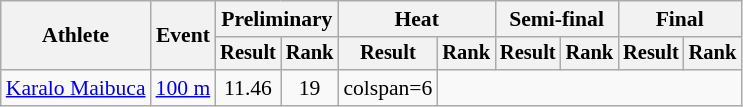<table class=wikitable style=font-size:90%>
<tr>
<th rowspan=2>Athlete</th>
<th rowspan=2>Event</th>
<th colspan=2>Preliminary</th>
<th colspan=2>Heat</th>
<th colspan=2>Semi-final</th>
<th colspan=2>Final</th>
</tr>
<tr style=font-size:95%>
<th>Result</th>
<th>Rank</th>
<th>Result</th>
<th>Rank</th>
<th>Result</th>
<th>Rank</th>
<th>Result</th>
<th>Rank</th>
</tr>
<tr align=center>
<td align=left><a href='#'>Karalo Maibuca</a></td>
<td align=left><a href='#'>100 m</a></td>
<td>11.46</td>
<td>19</td>
<td>colspan=6 </td>
</tr>
</table>
